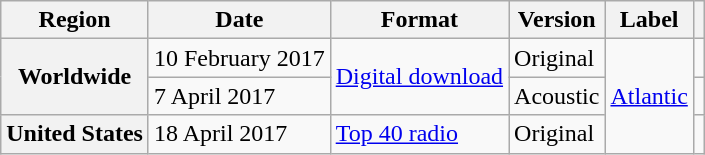<table class="wikitable">
<tr>
<th scope="col">Region</th>
<th scope="col">Date</th>
<th scope="col">Format</th>
<th scope="col">Version</th>
<th scope="col">Label</th>
<th scope="col"></th>
</tr>
<tr>
<th scope="2" rowspan="2">Worldwide</th>
<td>10 February 2017</td>
<td rowspan="2"><a href='#'>Digital download</a></td>
<td>Original</td>
<td rowspan="3"><a href='#'>Atlantic</a></td>
<td></td>
</tr>
<tr>
<td>7 April 2017</td>
<td>Acoustic</td>
<td></td>
</tr>
<tr>
<th scope="row">United States</th>
<td>18 April 2017</td>
<td><a href='#'>Top 40 radio</a></td>
<td>Original</td>
<td></td>
</tr>
</table>
